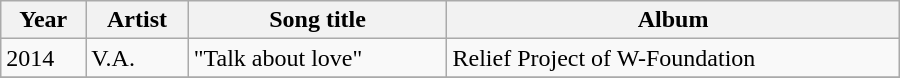<table class="wikitable" style="width:600px">
<tr>
<th>Year</th>
<th>Artist</th>
<th>Song title</th>
<th>Album</th>
</tr>
<tr>
<td rowspan=1>2014</td>
<td>V.A.</td>
<td>"Talk about love"</td>
<td>Relief Project of W-Foundation</td>
</tr>
<tr>
</tr>
</table>
